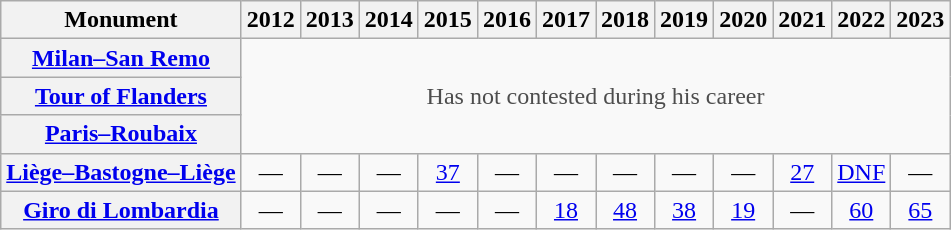<table class="wikitable plainrowheaders">
<tr>
<th>Monument</th>
<th scope="col">2012</th>
<th scope="col">2013</th>
<th scope="col">2014</th>
<th scope="col">2015</th>
<th scope="col">2016</th>
<th scope="col">2017</th>
<th scope="col">2018</th>
<th scope="col">2019</th>
<th scope="col">2020</th>
<th scope="col">2021</th>
<th scope="col">2022</th>
<th scope="col">2023</th>
</tr>
<tr style="text-align:center;">
<th scope="row"><a href='#'>Milan–San Remo</a></th>
<td style="color:#4d4d4d;" rowspan=3 colspan=12>Has not contested during his career</td>
</tr>
<tr style="text-align:center;">
<th scope="row"><a href='#'>Tour of Flanders</a></th>
</tr>
<tr style="text-align:center;">
<th scope="row"><a href='#'>Paris–Roubaix</a></th>
</tr>
<tr style="text-align:center;">
<th scope="row"><a href='#'>Liège–Bastogne–Liège</a></th>
<td>—</td>
<td>—</td>
<td>—</td>
<td><a href='#'>37</a></td>
<td>—</td>
<td>—</td>
<td>—</td>
<td>—</td>
<td>—</td>
<td><a href='#'>27</a></td>
<td><a href='#'>DNF</a></td>
<td>—</td>
</tr>
<tr style="text-align:center;">
<th scope="row"><a href='#'>Giro di Lombardia</a></th>
<td>—</td>
<td>—</td>
<td>—</td>
<td>—</td>
<td>—</td>
<td><a href='#'>18</a></td>
<td><a href='#'>48</a></td>
<td><a href='#'>38</a></td>
<td><a href='#'>19</a></td>
<td>—</td>
<td><a href='#'>60</a></td>
<td><a href='#'>65</a></td>
</tr>
</table>
